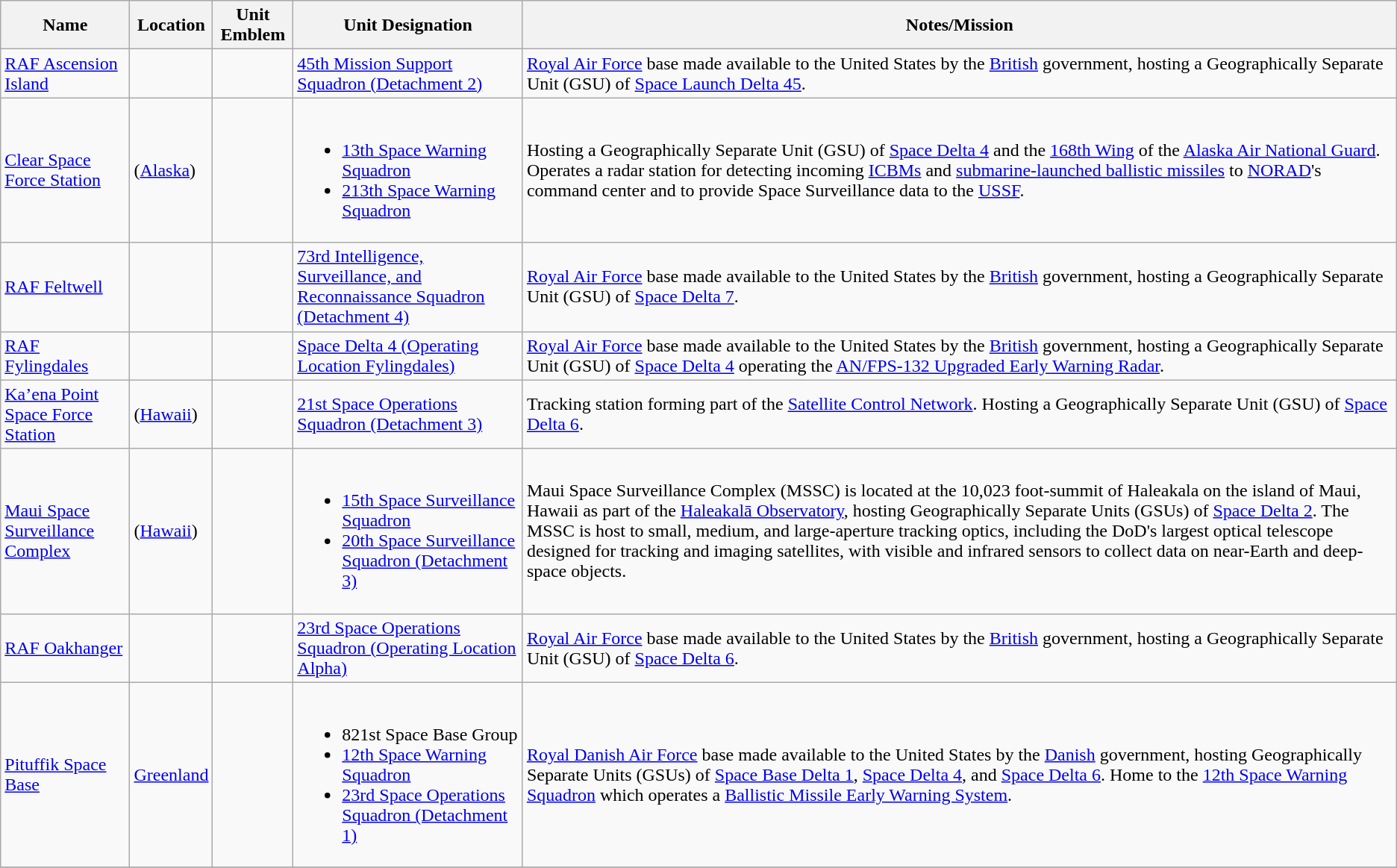<table class="wikitable sortable">
<tr>
<th>Name</th>
<th>Location</th>
<th>Unit Emblem</th>
<th>Unit Designation</th>
<th>Notes/Mission</th>
</tr>
<tr valign="top">
<td><a href='#'>RAF Ascension Island</a></td>
<td></td>
<td></td>
<td><a href='#'>45th Mission Support Squadron (Detachment 2)</a></td>
<td><a href='#'>Royal Air Force</a> base made available to the United States by the <a href='#'>British</a> government, hosting a Geographically Separate Unit (GSU) of <a href='#'>Space Launch Delta 45</a>.</td>
</tr>
<tr>
<td><a href='#'>Clear Space Force Station</a></td>
<td> (<a href='#'>Alaska</a>)</td>
<td><br></td>
<td><br><ul><li><a href='#'>13th Space Warning Squadron</a></li><li><a href='#'>213th Space Warning Squadron</a></li></ul></td>
<td>Hosting a Geographically Separate Unit (GSU) of <a href='#'>Space Delta 4</a> and the <a href='#'>168th Wing</a> of the <a href='#'>Alaska Air National Guard</a>. Operates a radar station for detecting incoming <a href='#'>ICBMs</a> and <a href='#'>submarine-launched ballistic missiles</a> to <a href='#'>NORAD</a>'s command center and to provide Space Surveillance data to the <a href='#'>USSF</a>.</td>
</tr>
<tr>
<td><a href='#'>RAF Feltwell</a></td>
<td></td>
<td></td>
<td><a href='#'>73rd Intelligence, Surveillance, and Reconnaissance Squadron (Detachment 4)</a></td>
<td><a href='#'>Royal Air Force</a> base made available to the United States by the <a href='#'>British</a> government, hosting a Geographically Separate Unit (GSU) of <a href='#'>Space Delta 7</a>.</td>
</tr>
<tr>
<td><a href='#'>RAF Fylingdales</a></td>
<td></td>
<td></td>
<td><a href='#'>Space Delta 4 (Operating Location Fylingdales)</a></td>
<td><a href='#'>Royal Air Force</a> base made available to the United States by the <a href='#'>British</a> government, hosting a Geographically Separate Unit (GSU) of <a href='#'>Space Delta 4</a> operating the <a href='#'>AN/FPS-132 Upgraded Early Warning Radar</a>.</td>
</tr>
<tr>
<td><a href='#'>Ka’ena Point Space Force Station</a></td>
<td> (<a href='#'>Hawaii</a>)</td>
<td></td>
<td><a href='#'>21st Space Operations Squadron (Detachment 3)</a></td>
<td>Tracking station forming part of the <a href='#'>Satellite Control Network</a>. Hosting a Geographically Separate Unit (GSU) of <a href='#'>Space Delta 6</a>.</td>
</tr>
<tr>
<td><a href='#'>Maui Space Surveillance Complex</a></td>
<td> (<a href='#'>Hawaii</a>)</td>
<td><br></td>
<td><br><ul><li><a href='#'>15th Space Surveillance Squadron</a></li><li><a href='#'>20th Space Surveillance Squadron (Detachment 3)</a></li></ul></td>
<td>Maui Space Surveillance Complex (MSSC) is located at the 10,023 foot-summit of Haleakala on the island of Maui, Hawaii as part of the <a href='#'>Haleakalā Observatory</a>, hosting Geographically Separate Units (GSUs) of <a href='#'>Space Delta 2</a>. The MSSC is host to small, medium, and large-aperture tracking optics, including the DoD's largest optical telescope designed for tracking and imaging satellites, with visible and infrared sensors to collect data on near-Earth and deep-space objects.</td>
</tr>
<tr>
<td><a href='#'>RAF Oakhanger</a></td>
<td></td>
<td></td>
<td><a href='#'>23rd Space Operations Squadron (Operating Location Alpha)</a></td>
<td><a href='#'>Royal Air Force</a> base made available to the United States by the <a href='#'>British</a> government, hosting a Geographically Separate Unit (GSU) of <a href='#'>Space Delta 6</a>.</td>
</tr>
<tr>
<td><a href='#'>Pituffik Space Base</a></td>
<td> <a href='#'>Greenland</a></td>
<td><br><br></td>
<td><br><ul><li>821st Space Base Group</li><li><a href='#'>12th Space Warning Squadron</a></li><li><a href='#'>23rd Space Operations Squadron (Detachment 1)</a></li></ul></td>
<td><a href='#'>Royal Danish Air Force</a> base made available to the United States by the <a href='#'>Danish</a> government, hosting Geographically Separate Units (GSUs) of <a href='#'>Space Base Delta 1</a>, <a href='#'>Space Delta 4</a>, and <a href='#'>Space Delta 6</a>. Home to the <a href='#'>12th Space Warning Squadron</a> which operates a <a href='#'>Ballistic Missile Early Warning System</a>.</td>
</tr>
<tr>
</tr>
</table>
